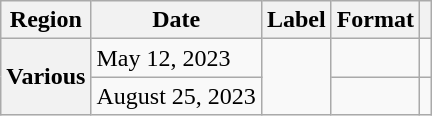<table class="wikitable plainrowheaders">
<tr>
<th>Region</th>
<th>Date</th>
<th>Label</th>
<th>Format</th>
<th></th>
</tr>
<tr>
<th scope="row" rowspan="2">Various</th>
<td>May 12, 2023</td>
<td rowspan="2"></td>
<td></td>
<td></td>
</tr>
<tr>
<td>August 25, 2023</td>
<td></td>
<td></td>
</tr>
</table>
